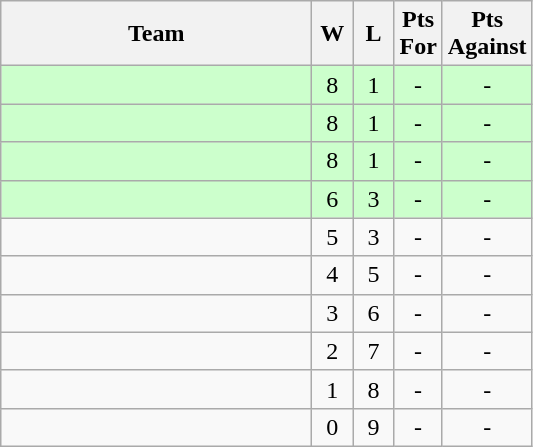<table class="wikitable" style="text-align:center">
<tr>
<th width=200>Team</th>
<th width=20>W</th>
<th width=20>L</th>
<th width=20>Pts For</th>
<th width=20>Pts Against</th>
</tr>
<tr bgcolor="#ccffcc">
<td style="text-align:left;"></td>
<td>8</td>
<td>1</td>
<td>-</td>
<td>-</td>
</tr>
<tr bgcolor="#ccffcc">
<td style="text-align:left;"></td>
<td>8</td>
<td>1</td>
<td>-</td>
<td>-</td>
</tr>
<tr bgcolor="#ccffcc">
<td style="text-align:left;"></td>
<td>8</td>
<td>1</td>
<td>-</td>
<td>-</td>
</tr>
<tr bgcolor="#ccffcc">
<td style="text-align:left;"></td>
<td>6</td>
<td>3</td>
<td>-</td>
<td>-</td>
</tr>
<tr>
<td style="text-align:left;"></td>
<td>5</td>
<td>3</td>
<td>-</td>
<td>-</td>
</tr>
<tr>
<td style="text-align:left;"></td>
<td>4</td>
<td>5</td>
<td>-</td>
<td>-</td>
</tr>
<tr>
<td style="text-align:left;"></td>
<td>3</td>
<td>6</td>
<td>-</td>
<td>-</td>
</tr>
<tr>
<td style="text-align:left;"></td>
<td>2</td>
<td>7</td>
<td>-</td>
<td>-</td>
</tr>
<tr>
<td style="text-align:left;"></td>
<td>1</td>
<td>8</td>
<td>-</td>
<td>-</td>
</tr>
<tr>
<td style="text-align:left;"></td>
<td>0</td>
<td>9</td>
<td>-</td>
<td>-</td>
</tr>
</table>
